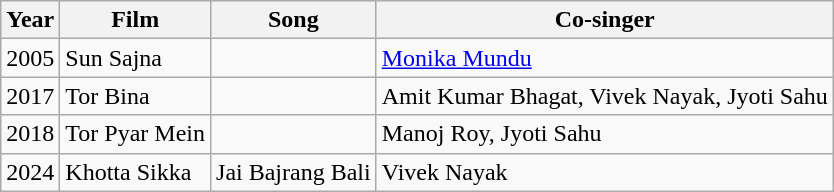<table class="wikitable sortable">
<tr>
<th scope="col">Year</th>
<th scope="col">Film</th>
<th scope="col">Song</th>
<th scope="col">Co-singer</th>
</tr>
<tr>
<td>2005</td>
<td>Sun Sajna</td>
<td></td>
<td><a href='#'>Monika Mundu</a></td>
</tr>
<tr>
<td>2017</td>
<td>Tor Bina</td>
<td></td>
<td>Amit Kumar Bhagat, Vivek Nayak, Jyoti Sahu</td>
</tr>
<tr>
<td>2018</td>
<td>Tor Pyar Mein</td>
<td></td>
<td>Manoj Roy, Jyoti Sahu</td>
</tr>
<tr>
<td>2024</td>
<td>Khotta Sikka</td>
<td>Jai Bajrang Bali</td>
<td>Vivek Nayak</td>
</tr>
</table>
